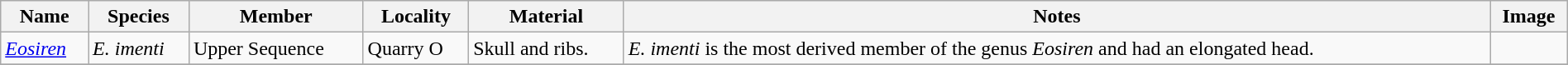<table class="wikitable" align="center" width="100%">
<tr>
<th>Name</th>
<th>Species</th>
<th>Member</th>
<th>Locality</th>
<th>Material</th>
<th>Notes</th>
<th>Image</th>
</tr>
<tr>
<td><em><a href='#'>Eosiren</a></em></td>
<td><em>E. imenti</em></td>
<td>Upper Sequence</td>
<td>Quarry O</td>
<td>Skull and ribs.</td>
<td><em>E. imenti</em> is the most derived member of the genus <em>Eosiren</em> and had an elongated head.</td>
<td></td>
</tr>
<tr>
</tr>
</table>
